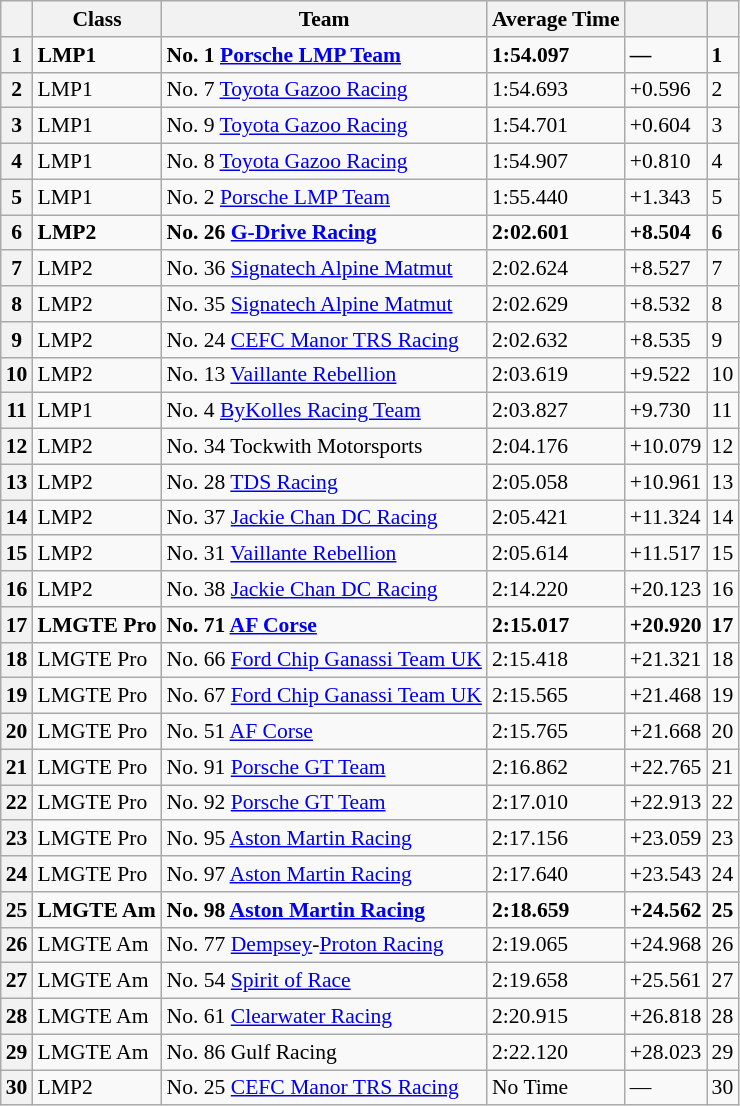<table class="wikitable" style="font-size: 90%;">
<tr>
<th scope="col"></th>
<th scope="col">Class</th>
<th scope="col">Team</th>
<th scope="col">Average Time</th>
<th scope="col"></th>
<th scope="col"></th>
</tr>
<tr style="font-weight:bold">
<th scope="row">1</th>
<td>LMP1</td>
<td>No. 1 <a href='#'>Porsche LMP Team</a></td>
<td>1:54.097</td>
<td>—</td>
<td>1</td>
</tr>
<tr>
<th scope="row">2</th>
<td>LMP1</td>
<td>No. 7 <a href='#'>Toyota Gazoo Racing</a></td>
<td>1:54.693</td>
<td>+0.596</td>
<td>2</td>
</tr>
<tr>
<th scope="row">3</th>
<td>LMP1</td>
<td>No. 9 <a href='#'>Toyota Gazoo Racing</a></td>
<td>1:54.701</td>
<td>+0.604</td>
<td>3</td>
</tr>
<tr>
<th scope="row">4</th>
<td>LMP1</td>
<td>No. 8 <a href='#'>Toyota Gazoo Racing</a></td>
<td>1:54.907</td>
<td>+0.810</td>
<td>4</td>
</tr>
<tr>
<th scope="row">5</th>
<td>LMP1</td>
<td>No. 2 <a href='#'>Porsche LMP Team</a></td>
<td>1:55.440</td>
<td>+1.343</td>
<td>5</td>
</tr>
<tr style="font-weight:bold">
<th scope="row">6</th>
<td>LMP2</td>
<td>No. 26 <a href='#'>G-Drive Racing</a></td>
<td>2:02.601</td>
<td>+8.504</td>
<td>6</td>
</tr>
<tr>
<th scope="row">7</th>
<td>LMP2</td>
<td>No. 36 <a href='#'>Signatech Alpine Matmut</a></td>
<td>2:02.624</td>
<td>+8.527</td>
<td>7</td>
</tr>
<tr>
<th scope="row">8</th>
<td>LMP2</td>
<td>No. 35 <a href='#'>Signatech Alpine Matmut</a></td>
<td>2:02.629</td>
<td>+8.532</td>
<td>8</td>
</tr>
<tr>
<th scope="row">9</th>
<td>LMP2</td>
<td>No. 24 <a href='#'>CEFC Manor TRS Racing</a></td>
<td>2:02.632</td>
<td>+8.535</td>
<td>9</td>
</tr>
<tr>
<th scope="row">10</th>
<td>LMP2</td>
<td>No. 13 <a href='#'>Vaillante Rebellion</a></td>
<td>2:03.619</td>
<td>+9.522</td>
<td>10</td>
</tr>
<tr>
<th scope="row">11</th>
<td>LMP1</td>
<td>No. 4 <a href='#'>ByKolles Racing Team</a></td>
<td>2:03.827</td>
<td>+9.730</td>
<td>11</td>
</tr>
<tr>
<th scope="row">12</th>
<td>LMP2</td>
<td>No. 34 Tockwith Motorsports</td>
<td>2:04.176</td>
<td>+10.079</td>
<td>12</td>
</tr>
<tr>
<th scope="row">13</th>
<td>LMP2</td>
<td>No. 28 <a href='#'>TDS Racing</a></td>
<td>2:05.058</td>
<td>+10.961</td>
<td>13</td>
</tr>
<tr>
<th scope="row">14</th>
<td>LMP2</td>
<td>No. 37 <a href='#'>Jackie Chan DC Racing</a></td>
<td>2:05.421</td>
<td>+11.324</td>
<td>14</td>
</tr>
<tr>
<th scope="row">15</th>
<td>LMP2</td>
<td>No. 31 <a href='#'>Vaillante Rebellion</a></td>
<td>2:05.614</td>
<td>+11.517</td>
<td>15</td>
</tr>
<tr>
<th scope="row">16</th>
<td>LMP2</td>
<td>No. 38 <a href='#'>Jackie Chan DC Racing</a></td>
<td>2:14.220</td>
<td>+20.123</td>
<td>16</td>
</tr>
<tr style="font-weight:bold">
<th scope="row">17</th>
<td>LMGTE Pro</td>
<td>No. 71 <a href='#'>AF Corse</a></td>
<td>2:15.017</td>
<td>+20.920</td>
<td>17</td>
</tr>
<tr>
<th scope="row">18</th>
<td>LMGTE Pro</td>
<td>No. 66 <a href='#'>Ford Chip Ganassi Team UK</a></td>
<td>2:15.418</td>
<td>+21.321</td>
<td>18</td>
</tr>
<tr>
<th scope="row">19</th>
<td>LMGTE Pro</td>
<td>No. 67 <a href='#'>Ford Chip Ganassi Team UK</a></td>
<td>2:15.565</td>
<td>+21.468</td>
<td>19</td>
</tr>
<tr>
<th scope="row">20</th>
<td>LMGTE Pro</td>
<td>No. 51 <a href='#'>AF Corse</a></td>
<td>2:15.765</td>
<td>+21.668</td>
<td>20</td>
</tr>
<tr>
<th scope="row">21</th>
<td>LMGTE Pro</td>
<td>No. 91 <a href='#'>Porsche GT Team</a></td>
<td>2:16.862</td>
<td>+22.765</td>
<td>21</td>
</tr>
<tr>
<th scope="row">22</th>
<td>LMGTE Pro</td>
<td>No. 92 <a href='#'>Porsche GT Team</a></td>
<td>2:17.010</td>
<td>+22.913</td>
<td>22</td>
</tr>
<tr>
<th scope="row">23</th>
<td>LMGTE Pro</td>
<td>No. 95 <a href='#'>Aston Martin Racing</a></td>
<td>2:17.156</td>
<td>+23.059</td>
<td>23</td>
</tr>
<tr>
<th scope="row">24</th>
<td>LMGTE Pro</td>
<td>No. 97 <a href='#'>Aston Martin Racing</a></td>
<td>2:17.640</td>
<td>+23.543</td>
<td>24</td>
</tr>
<tr style="font-weight:bold">
<th scope="row">25</th>
<td>LMGTE Am</td>
<td>No. 98 <a href='#'>Aston Martin Racing</a></td>
<td>2:18.659</td>
<td>+24.562</td>
<td>25</td>
</tr>
<tr>
<th scope="row">26</th>
<td>LMGTE Am</td>
<td>No. 77 <a href='#'>Dempsey</a>-<a href='#'>Proton Racing</a></td>
<td>2:19.065</td>
<td>+24.968</td>
<td>26</td>
</tr>
<tr>
<th scope="row">27</th>
<td>LMGTE Am</td>
<td>No. 54 <a href='#'>Spirit of Race</a></td>
<td>2:19.658</td>
<td>+25.561</td>
<td>27</td>
</tr>
<tr>
<th scope="row">28</th>
<td>LMGTE Am</td>
<td>No. 61 <a href='#'>Clearwater Racing</a></td>
<td>2:20.915</td>
<td>+26.818</td>
<td>28</td>
</tr>
<tr>
<th scope="row">29</th>
<td>LMGTE Am</td>
<td>No. 86 Gulf Racing</td>
<td>2:22.120</td>
<td>+28.023</td>
<td>29</td>
</tr>
<tr>
<th scope="row">30</th>
<td>LMP2</td>
<td>No. 25 <a href='#'>CEFC Manor TRS Racing</a></td>
<td>No Time</td>
<td>—</td>
<td>30</td>
</tr>
</table>
